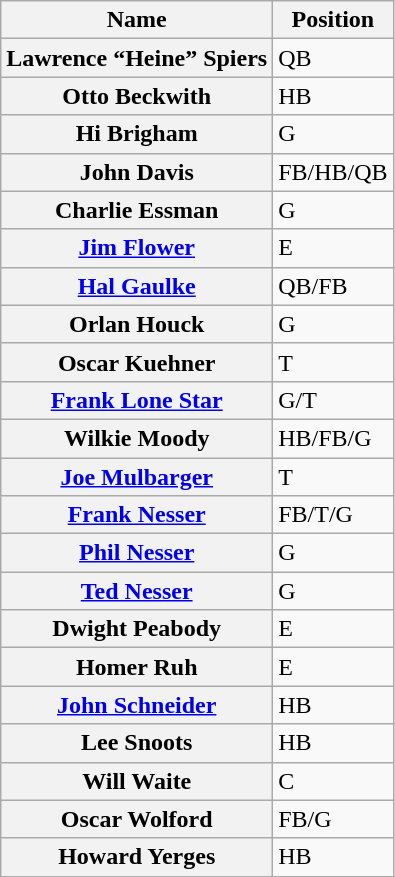<table class="wikitable plainrowheaders sortable">
<tr>
<th scope="col">Name</th>
<th scope="col">Position</th>
</tr>
<tr>
<th scope="row">Lawrence “Heine” Spiers</th>
<td>QB</td>
</tr>
<tr>
<th scope="row">Otto Beckwith</th>
<td>HB</td>
</tr>
<tr>
<th scope="row">Hi Brigham</th>
<td>G</td>
</tr>
<tr>
<th scope="row">John Davis</th>
<td>FB/HB/QB</td>
</tr>
<tr>
<th scope="row">Charlie Essman</th>
<td>G</td>
</tr>
<tr>
<th scope="row"><a href='#'>Jim Flower</a></th>
<td>E</td>
</tr>
<tr>
<th scope="row"><a href='#'>Hal Gaulke</a></th>
<td>QB/FB</td>
</tr>
<tr>
<th scope="row">Orlan Houck</th>
<td>G</td>
</tr>
<tr>
<th scope="row">Oscar Kuehner</th>
<td>T</td>
</tr>
<tr>
<th scope="row"><a href='#'>Frank Lone Star</a></th>
<td>G/T</td>
</tr>
<tr>
<th scope="row">Wilkie Moody</th>
<td>HB/FB/G</td>
</tr>
<tr>
<th scope="row"><a href='#'>Joe Mulbarger</a></th>
<td>T</td>
</tr>
<tr>
<th scope="row"><a href='#'>Frank Nesser</a></th>
<td>FB/T/G</td>
</tr>
<tr>
<th scope="row"><a href='#'>Phil Nesser</a></th>
<td>G</td>
</tr>
<tr>
<th scope="row"><a href='#'>Ted Nesser</a></th>
<td>G</td>
</tr>
<tr>
<th scope="row">Dwight Peabody</th>
<td>E</td>
</tr>
<tr>
<th scope="row">Homer Ruh</th>
<td>E</td>
</tr>
<tr>
<th scope="row"><a href='#'>John Schneider</a></th>
<td>HB</td>
</tr>
<tr>
<th scope="row">Lee Snoots</th>
<td>HB</td>
</tr>
<tr>
<th scope="row">Will Waite</th>
<td>C</td>
</tr>
<tr>
<th scope="row">Oscar Wolford</th>
<td>FB/G</td>
</tr>
<tr>
<th scope="row">Howard Yerges</th>
<td>HB</td>
</tr>
</table>
